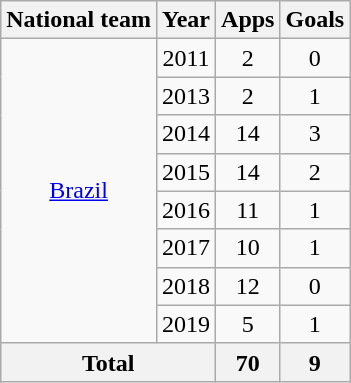<table class=wikitable style=text-align:center>
<tr>
<th>National team</th>
<th>Year</th>
<th>Apps</th>
<th>Goals</th>
</tr>
<tr>
<td rowspan=8><a href='#'>Brazil</a></td>
<td>2011</td>
<td>2</td>
<td>0</td>
</tr>
<tr>
<td>2013</td>
<td>2</td>
<td>1</td>
</tr>
<tr>
<td>2014</td>
<td>14</td>
<td>3</td>
</tr>
<tr>
<td>2015</td>
<td>14</td>
<td>2</td>
</tr>
<tr>
<td>2016</td>
<td>11</td>
<td>1</td>
</tr>
<tr>
<td>2017</td>
<td>10</td>
<td>1</td>
</tr>
<tr>
<td>2018</td>
<td>12</td>
<td>0</td>
</tr>
<tr>
<td>2019</td>
<td>5</td>
<td>1</td>
</tr>
<tr>
<th colspan=2>Total</th>
<th>70</th>
<th>9</th>
</tr>
</table>
